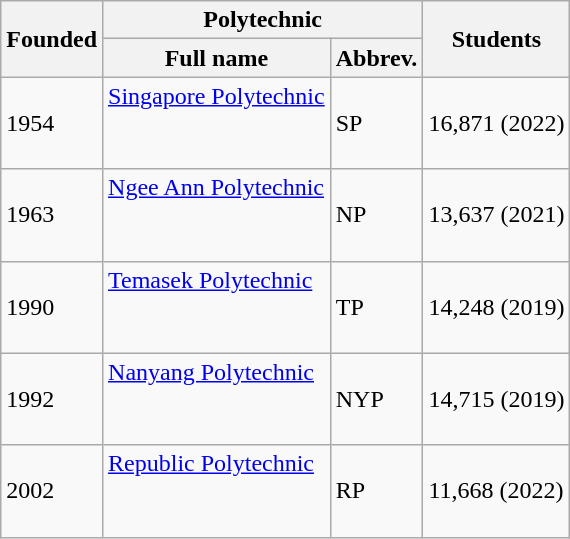<table class=wikitable>
<tr>
<th rowspan=2>Founded</th>
<th colspan=2>Polytechnic</th>
<th rowspan=2>Students</th>
</tr>
<tr>
<th>Full name</th>
<th>Abbrev.</th>
</tr>
<tr>
<td>1954</td>
<td><a href='#'>Singapore Polytechnic</a><br><br><br></td>
<td>SP</td>
<td>16,871 (2022)</td>
</tr>
<tr>
<td>1963</td>
<td><a href='#'>Ngee Ann Polytechnic</a><br><br><br></td>
<td>NP</td>
<td>13,637 (2021)</td>
</tr>
<tr>
<td>1990</td>
<td><a href='#'>Temasek Polytechnic</a><br><br><br></td>
<td>TP</td>
<td>14,248 (2019)</td>
</tr>
<tr>
<td>1992</td>
<td><a href='#'>Nanyang Polytechnic</a><br><br><br></td>
<td>NYP</td>
<td>14,715 (2019)</td>
</tr>
<tr>
<td>2002</td>
<td><a href='#'>Republic Polytechnic</a><br><br><br></td>
<td>RP</td>
<td>11,668 (2022)</td>
</tr>
</table>
